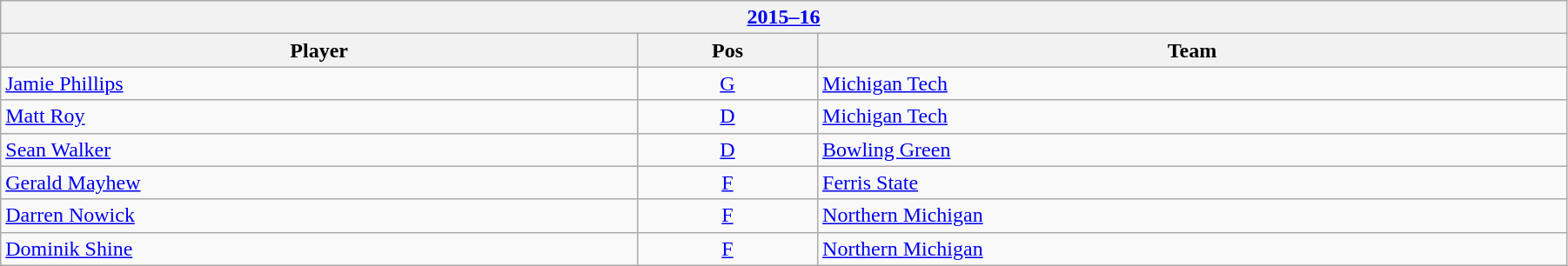<table class="wikitable" width=95%>
<tr>
<th colspan=3><a href='#'>2015–16</a></th>
</tr>
<tr>
<th>Player</th>
<th>Pos</th>
<th>Team</th>
</tr>
<tr>
<td><a href='#'>Jamie Phillips</a></td>
<td align=center><a href='#'>G</a></td>
<td><a href='#'>Michigan Tech</a></td>
</tr>
<tr>
<td><a href='#'>Matt Roy</a></td>
<td align=center><a href='#'>D</a></td>
<td><a href='#'>Michigan Tech</a></td>
</tr>
<tr>
<td><a href='#'>Sean Walker</a></td>
<td align=center><a href='#'>D</a></td>
<td><a href='#'>Bowling Green</a></td>
</tr>
<tr>
<td><a href='#'>Gerald Mayhew</a></td>
<td align=center><a href='#'>F</a></td>
<td><a href='#'>Ferris State</a></td>
</tr>
<tr>
<td><a href='#'>Darren Nowick</a></td>
<td align=center><a href='#'>F</a></td>
<td><a href='#'>Northern Michigan</a></td>
</tr>
<tr>
<td><a href='#'>Dominik Shine</a></td>
<td align=center><a href='#'>F</a></td>
<td><a href='#'>Northern Michigan</a></td>
</tr>
</table>
